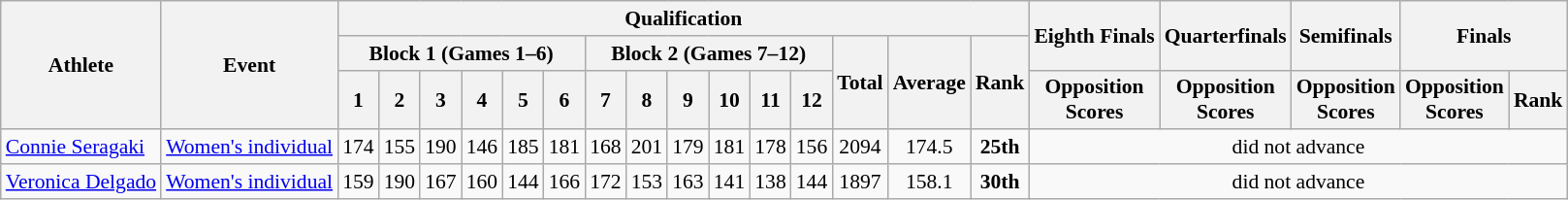<table class="wikitable" border="1" style="font-size:90%">
<tr>
<th rowspan=3>Athlete</th>
<th rowspan=3>Event</th>
<th colspan=15>Qualification</th>
<th rowspan=2>Eighth Finals</th>
<th rowspan=2>Quarterfinals</th>
<th rowspan=2>Semifinals</th>
<th rowspan=2 colspan=2>Finals</th>
</tr>
<tr>
<th colspan=6>Block 1 (Games 1–6)</th>
<th colspan=6>Block 2 (Games 7–12)</th>
<th rowspan=2>Total</th>
<th rowspan=2>Average</th>
<th rowspan=2>Rank</th>
</tr>
<tr>
<th>1</th>
<th>2</th>
<th>3</th>
<th>4</th>
<th>5</th>
<th>6</th>
<th>7</th>
<th>8</th>
<th>9</th>
<th>10</th>
<th>11</th>
<th>12</th>
<th>Opposition<br>Scores</th>
<th>Opposition<br>Scores</th>
<th>Opposition<br>Scores</th>
<th>Opposition<br>Scores</th>
<th>Rank</th>
</tr>
<tr>
<td><a href='#'>Connie Seragaki</a></td>
<td><a href='#'>Women's individual</a><br></td>
<td align=center>174</td>
<td align=center>155</td>
<td align=center>190</td>
<td align=center>146</td>
<td align=center>185</td>
<td align=center>181</td>
<td align=center>168</td>
<td align=center>201</td>
<td align=center>179</td>
<td align=center>181</td>
<td align=center>178</td>
<td align=center>156</td>
<td align=center>2094</td>
<td align=center>174.5</td>
<td align=center><strong>25th</strong></td>
<td align=center colspan="7">did not advance</td>
</tr>
<tr>
<td><a href='#'>Veronica Delgado</a></td>
<td><a href='#'>Women's individual</a><br></td>
<td align=center>159</td>
<td align=center>190</td>
<td align=center>167</td>
<td align=center>160</td>
<td align=center>144</td>
<td align=center>166</td>
<td align=center>172</td>
<td align=center>153</td>
<td align=center>163</td>
<td align=center>141</td>
<td align=center>138</td>
<td align=center>144</td>
<td align=center>1897</td>
<td align=center>158.1</td>
<td align=center><strong>30th</strong></td>
<td align=center colspan="7">did not advance</td>
</tr>
</table>
